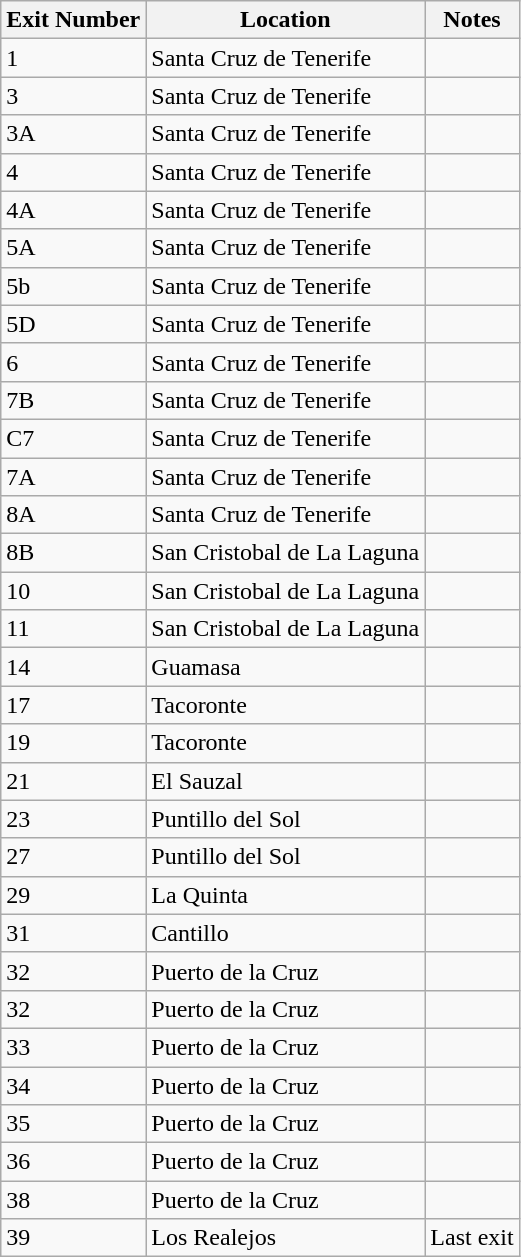<table class="wikitable">
<tr>
<th>Exit Number</th>
<th>Location</th>
<th>Notes</th>
</tr>
<tr>
<td>1</td>
<td>Santa Cruz de Tenerife</td>
<td></td>
</tr>
<tr>
<td>3</td>
<td>Santa Cruz de Tenerife</td>
<td></td>
</tr>
<tr>
<td>3A</td>
<td>Santa Cruz de Tenerife</td>
<td></td>
</tr>
<tr>
<td>4</td>
<td>Santa Cruz de Tenerife</td>
<td></td>
</tr>
<tr>
<td>4A</td>
<td>Santa Cruz de Tenerife</td>
<td></td>
</tr>
<tr>
<td>5A</td>
<td>Santa Cruz de Tenerife</td>
<td></td>
</tr>
<tr>
<td>5b</td>
<td>Santa Cruz de Tenerife</td>
<td></td>
</tr>
<tr>
<td>5D</td>
<td>Santa Cruz de Tenerife</td>
<td></td>
</tr>
<tr>
<td>6</td>
<td>Santa Cruz de Tenerife</td>
<td></td>
</tr>
<tr>
<td>7B</td>
<td>Santa Cruz de Tenerife</td>
<td></td>
</tr>
<tr>
<td>C7</td>
<td>Santa Cruz de Tenerife</td>
<td></td>
</tr>
<tr>
<td>7A</td>
<td>Santa Cruz de Tenerife</td>
<td></td>
</tr>
<tr>
<td>8A</td>
<td>Santa Cruz de Tenerife</td>
<td></td>
</tr>
<tr>
<td>8B</td>
<td>San Cristobal de La Laguna</td>
<td></td>
</tr>
<tr>
<td>10</td>
<td>San Cristobal de La Laguna</td>
<td></td>
</tr>
<tr>
<td>11</td>
<td>San Cristobal de La Laguna</td>
<td></td>
</tr>
<tr>
<td>14</td>
<td>Guamasa</td>
<td></td>
</tr>
<tr>
<td>17</td>
<td>Tacoronte</td>
<td></td>
</tr>
<tr>
<td>19</td>
<td>Tacoronte</td>
<td></td>
</tr>
<tr>
<td>21</td>
<td>El Sauzal</td>
<td></td>
</tr>
<tr>
<td>23</td>
<td>Puntillo del Sol</td>
<td></td>
</tr>
<tr>
<td>27</td>
<td>Puntillo del Sol</td>
<td></td>
</tr>
<tr>
<td>29</td>
<td>La Quinta</td>
<td></td>
</tr>
<tr>
<td>31</td>
<td>Cantillo</td>
<td></td>
</tr>
<tr>
<td>32</td>
<td>Puerto de la Cruz</td>
<td></td>
</tr>
<tr>
<td>32</td>
<td>Puerto de la Cruz</td>
<td></td>
</tr>
<tr>
<td>33</td>
<td>Puerto de la Cruz</td>
<td></td>
</tr>
<tr>
<td>34</td>
<td>Puerto de la Cruz</td>
<td></td>
</tr>
<tr>
<td>35</td>
<td>Puerto de la Cruz</td>
<td></td>
</tr>
<tr>
<td>36</td>
<td>Puerto de la Cruz</td>
<td></td>
</tr>
<tr>
<td>38</td>
<td>Puerto de la Cruz</td>
<td></td>
</tr>
<tr>
<td>39</td>
<td>Los Realejos</td>
<td>Last exit</td>
</tr>
</table>
